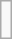<table class="wikitable">
<tr>
<td><br></td>
</tr>
</table>
